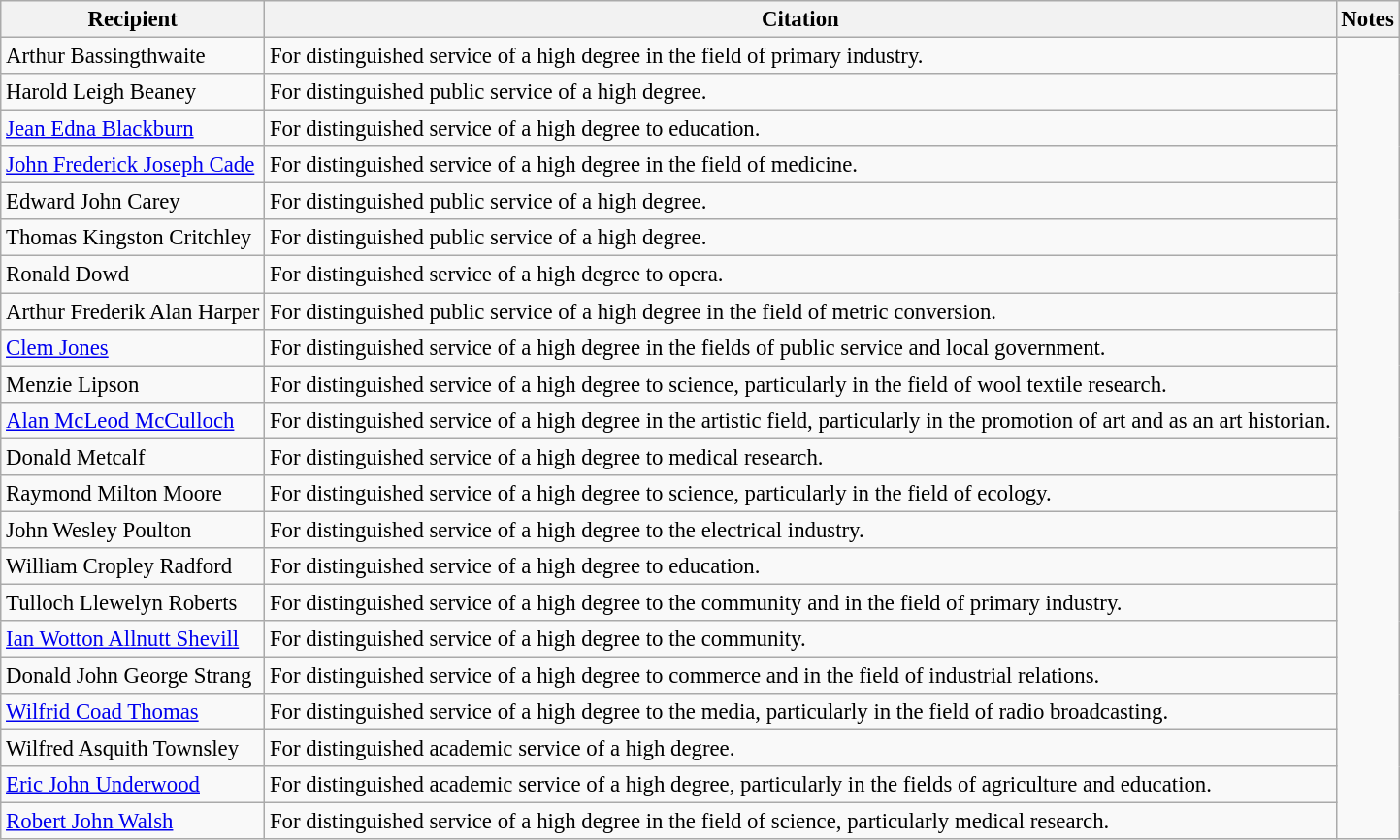<table class="wikitable" style="font-size:95%;">
<tr>
<th>Recipient</th>
<th>Citation</th>
<th>Notes</th>
</tr>
<tr>
<td>Arthur Bassingthwaite</td>
<td>For distinguished service of a high degree in the field of primary industry.</td>
<td rowspan=22></td>
</tr>
<tr>
<td>Harold Leigh Beaney</td>
<td>For distinguished public service of a high degree.</td>
</tr>
<tr>
<td><a href='#'>Jean Edna Blackburn</a></td>
<td>For distinguished service of a high degree to education.</td>
</tr>
<tr>
<td> <a href='#'>John Frederick Joseph Cade</a></td>
<td>For distinguished service of a high degree in the field of medicine.</td>
</tr>
<tr>
<td>Edward John Carey</td>
<td>For distinguished public service of a high degree.</td>
</tr>
<tr>
<td>Thomas Kingston Critchley </td>
<td>For distinguished public service of a high degree.</td>
</tr>
<tr>
<td>Ronald Dowd</td>
<td>For distinguished service of a high degree to opera.</td>
</tr>
<tr>
<td>Arthur Frederik Alan Harper</td>
<td>For distinguished public service of a high degree in the field of metric conversion.</td>
</tr>
<tr>
<td><a href='#'>Clem Jones</a></td>
<td>For distinguished service of a high degree in the fields of public service and local government.</td>
</tr>
<tr>
<td> Menzie Lipson</td>
<td>For distinguished service of a high degree to science, particularly in the field of wool textile research.</td>
</tr>
<tr>
<td><a href='#'>Alan McLeod McCulloch</a></td>
<td>For distinguished service of a high degree in the artistic field, particularly in the promotion of art and as an art historian.</td>
</tr>
<tr>
<td> Donald Metcalf</td>
<td>For distinguished service of a high degree to medical research.</td>
</tr>
<tr>
<td> Raymond Milton Moore</td>
<td>For distinguished service of a high degree to science, particularly in the field of ecology.</td>
</tr>
<tr>
<td>John Wesley Poulton</td>
<td>For distinguished service of a high degree to the electrical industry.</td>
</tr>
<tr>
<td> William Cropley Radford</td>
<td>For distinguished service of a high degree to education.</td>
</tr>
<tr>
<td>Tulloch Llewelyn Roberts</td>
<td>For distinguished service of a high degree to the community and in the field of primary industry.</td>
</tr>
<tr>
<td> <a href='#'>Ian Wotton Allnutt Shevill</a></td>
<td>For distinguished service of a high degree to the community.</td>
</tr>
<tr>
<td>Donald John George Strang</td>
<td>For distinguished service of a high degree to commerce and in the field of industrial relations.</td>
</tr>
<tr>
<td><a href='#'>Wilfrid Coad Thomas</a></td>
<td>For distinguished service of a high degree to the media, particularly in the field of radio broadcasting.</td>
</tr>
<tr>
<td> Wilfred Asquith Townsley</td>
<td>For distinguished academic service of a high degree.</td>
</tr>
<tr>
<td> <a href='#'>Eric John Underwood</a> </td>
<td>For distinguished academic service of a high degree, particularly in the fields of agriculture and education.</td>
</tr>
<tr>
<td> <a href='#'>Robert John Walsh</a> </td>
<td>For distinguished service of a high degree in the field of science, particularly medical research.</td>
</tr>
</table>
